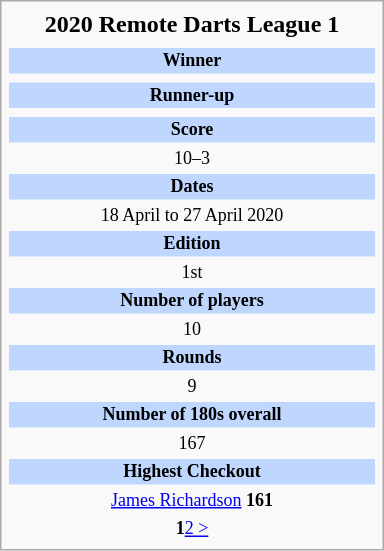<table class="infobox darts" style="width: 16em; text-align: center;">
<tr>
<th style="font-size: 16px;">2020 Remote Darts League 1</th>
</tr>
<tr>
<td></td>
</tr>
<tr>
<td style="font-size: 12px; background: #BFD7FF;"><strong>Winner</strong></td>
</tr>
<tr>
<td style="font-size: 12px;"></td>
</tr>
<tr>
<td style="font-size: 12px; background: #BFD7FF;"><strong>Runner-up</strong></td>
</tr>
<tr>
<td style="font-size: 12px;"></td>
</tr>
<tr>
<td style="font-size: 12px; background: #BFD7FF;"><strong>Score</strong></td>
</tr>
<tr>
<td style="font-size: 12px;">10–3</td>
</tr>
<tr>
<td style="font-size: 12px; background: #BFD7FF;"><strong>Dates</strong></td>
</tr>
<tr>
<td style="font-size: 12px;">18 April to 27 April 2020</td>
</tr>
<tr>
<td style="font-size: 12px; background: #BFD7FF;"><strong>Edition</strong></td>
</tr>
<tr>
<td style="font-size: 12px;">1st</td>
</tr>
<tr>
<td style="font-size: 12px; background: #BFD7FF;"><strong>Number of players</strong></td>
</tr>
<tr>
<td style="font-size: 12px;">10</td>
</tr>
<tr>
<td style="font-size: 12px; background: #BFD7FF;"><strong>Rounds</strong></td>
</tr>
<tr>
<td style="font-size: 12px;">9</td>
</tr>
<tr>
<td style="font-size: 12px; background: #BFD7FF;"><strong>Number of 180s overall</strong></td>
</tr>
<tr>
<td style="font-size: 12px;">167</td>
</tr>
<tr>
<td style="font-size: 12px; background: #BFD7FF;"><strong>Highest Checkout</strong></td>
</tr>
<tr>
<td style="font-size: 12px;"> <a href='#'>James Richardson</a> <strong>161</strong></td>
</tr>
<tr>
<td style="font-size: 12px;"><strong>1</strong><a href='#'>2 ></a></td>
</tr>
</table>
